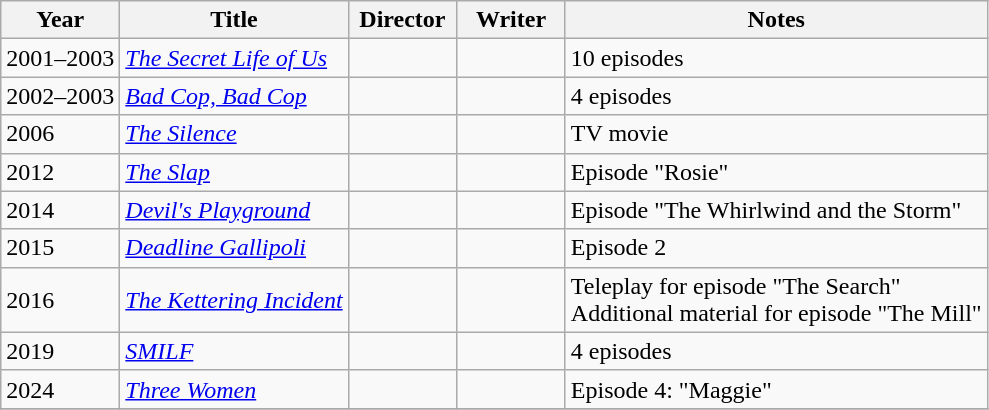<table class="wikitable">
<tr>
<th>Year</th>
<th>Title</th>
<th width="65">Director</th>
<th width="65">Writer</th>
<th>Notes</th>
</tr>
<tr>
<td>2001–2003</td>
<td><em><a href='#'>The Secret Life of Us</a></em></td>
<td></td>
<td></td>
<td>10 episodes</td>
</tr>
<tr>
<td>2002–2003</td>
<td><em><a href='#'>Bad Cop, Bad Cop</a></em></td>
<td></td>
<td></td>
<td>4 episodes</td>
</tr>
<tr>
<td>2006</td>
<td><em><a href='#'>The Silence</a></em></td>
<td></td>
<td></td>
<td>TV movie</td>
</tr>
<tr>
<td>2012</td>
<td><em><a href='#'>The Slap</a></em></td>
<td></td>
<td></td>
<td>Episode "Rosie"</td>
</tr>
<tr>
<td>2014</td>
<td><em><a href='#'>Devil's Playground</a></em></td>
<td></td>
<td></td>
<td>Episode "The Whirlwind and the Storm"</td>
</tr>
<tr>
<td>2015</td>
<td><em><a href='#'>Deadline Gallipoli</a></em></td>
<td></td>
<td></td>
<td>Episode 2</td>
</tr>
<tr>
<td>2016</td>
<td><em><a href='#'>The Kettering Incident</a></em></td>
<td></td>
<td></td>
<td>Teleplay for episode "The Search"<br>Additional material for episode "The Mill"</td>
</tr>
<tr>
<td>2019</td>
<td><em><a href='#'>SMILF</a></em></td>
<td></td>
<td></td>
<td>4 episodes</td>
</tr>
<tr>
<td>2024</td>
<td><em><a href='#'>Three Women</a></em></td>
<td></td>
<td></td>
<td>Episode 4: "Maggie"</td>
</tr>
<tr>
</tr>
</table>
